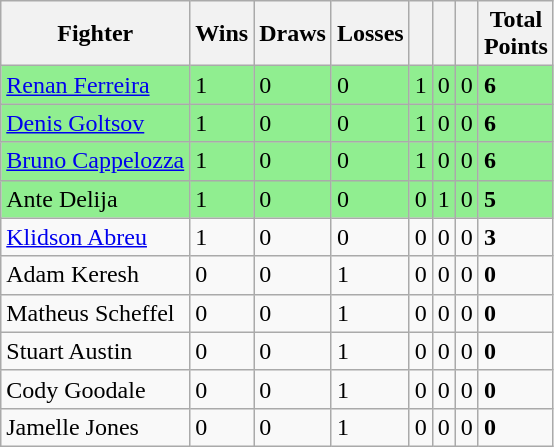<table class="wikitable sortable">
<tr>
<th>Fighter</th>
<th>Wins</th>
<th>Draws</th>
<th>Losses</th>
<th></th>
<th></th>
<th></th>
<th>Total<br> Points</th>
</tr>
<tr style="background:#90EE90;">
<td><a href='#'>Renan Ferreira</a></td>
<td>1</td>
<td>0</td>
<td>0</td>
<td>1</td>
<td>0</td>
<td>0</td>
<td><strong>6</strong></td>
</tr>
<tr style="background:#90EE90;">
<td><a href='#'>Denis Goltsov</a></td>
<td>1</td>
<td>0</td>
<td>0</td>
<td>1</td>
<td>0</td>
<td>0</td>
<td><strong>6</strong></td>
</tr>
<tr style="background:#90EE90;">
<td><a href='#'>Bruno Cappelozza</a></td>
<td>1</td>
<td>0</td>
<td>0</td>
<td>1</td>
<td>0</td>
<td>0</td>
<td><strong>6</strong></td>
</tr>
<tr style="background:#90EE90;">
<td>Ante Delija</td>
<td>1</td>
<td>0</td>
<td>0</td>
<td>0</td>
<td>1</td>
<td>0</td>
<td><strong>5</strong></td>
</tr>
<tr>
<td><a href='#'>Klidson Abreu</a></td>
<td>1</td>
<td>0</td>
<td>0</td>
<td>0</td>
<td>0</td>
<td>0</td>
<td><strong>3</strong></td>
</tr>
<tr>
<td>Adam Keresh</td>
<td>0</td>
<td>0</td>
<td>1</td>
<td>0</td>
<td>0</td>
<td>0</td>
<td><strong>0</strong></td>
</tr>
<tr>
<td>Matheus Scheffel</td>
<td>0</td>
<td>0</td>
<td>1</td>
<td>0</td>
<td>0</td>
<td>0</td>
<td><strong>0</strong></td>
</tr>
<tr>
<td>Stuart Austin</td>
<td>0</td>
<td>0</td>
<td>1</td>
<td>0</td>
<td>0</td>
<td>0</td>
<td><strong>0</strong></td>
</tr>
<tr>
<td>Cody Goodale</td>
<td>0</td>
<td>0</td>
<td>1</td>
<td>0</td>
<td>0</td>
<td>0</td>
<td><strong>0</strong></td>
</tr>
<tr>
<td>Jamelle Jones</td>
<td>0</td>
<td>0</td>
<td>1</td>
<td>0</td>
<td>0</td>
<td>0</td>
<td><strong>0</strong></td>
</tr>
</table>
